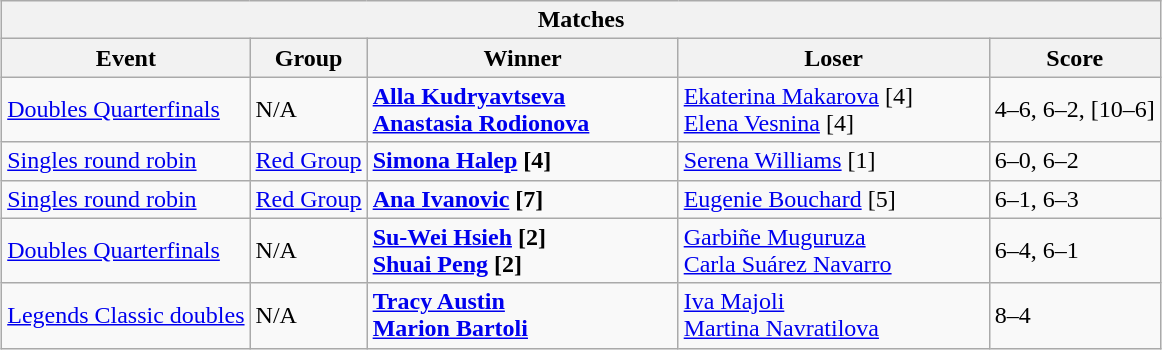<table class="wikitable collapsible uncollapsed" style="margin:1em auto;">
<tr>
<th colspan=5>Matches</th>
</tr>
<tr>
<th>Event</th>
<th>Group</th>
<th width=200>Winner</th>
<th width=200>Loser</th>
<th>Score</th>
</tr>
<tr align=left>
<td><a href='#'>Doubles Quarterfinals</a></td>
<td>N/A</td>
<td> <strong><a href='#'>Alla Kudryavtseva</a> <br>  <a href='#'>Anastasia Rodionova</a></strong></td>
<td> <a href='#'>Ekaterina Makarova</a> [4] <br>  <a href='#'>Elena Vesnina</a> [4]</td>
<td>4–6, 6–2, [10–6]</td>
</tr>
<tr align=left>
<td><a href='#'>Singles round robin</a></td>
<td><a href='#'>Red Group</a></td>
<td><strong> <a href='#'>Simona Halep</a> [4]</strong></td>
<td> <a href='#'>Serena Williams</a> [1]</td>
<td>6–0, 6–2</td>
</tr>
<tr align=left>
<td><a href='#'>Singles round robin</a></td>
<td><a href='#'>Red Group</a></td>
<td><strong> <a href='#'>Ana Ivanovic</a> [7]</strong></td>
<td> <a href='#'>Eugenie Bouchard</a> [5]</td>
<td>6–1, 6–3</td>
</tr>
<tr align=left>
<td><a href='#'>Doubles Quarterfinals</a></td>
<td>N/A</td>
<td><strong> <a href='#'>Su-Wei Hsieh</a> [2] <br>  <a href='#'>Shuai Peng</a> [2]</strong></td>
<td> <a href='#'>Garbiñe Muguruza</a> <br>  <a href='#'>Carla Suárez Navarro</a></td>
<td>6–4, 6–1</td>
</tr>
<tr align=left>
<td><a href='#'>Legends Classic doubles</a></td>
<td>N/A</td>
<td> <strong><a href='#'>Tracy Austin</a> <br>  <a href='#'>Marion Bartoli</a></strong></td>
<td> <a href='#'>Iva Majoli</a> <br>  <a href='#'>Martina Navratilova</a></td>
<td>8–4</td>
</tr>
</table>
